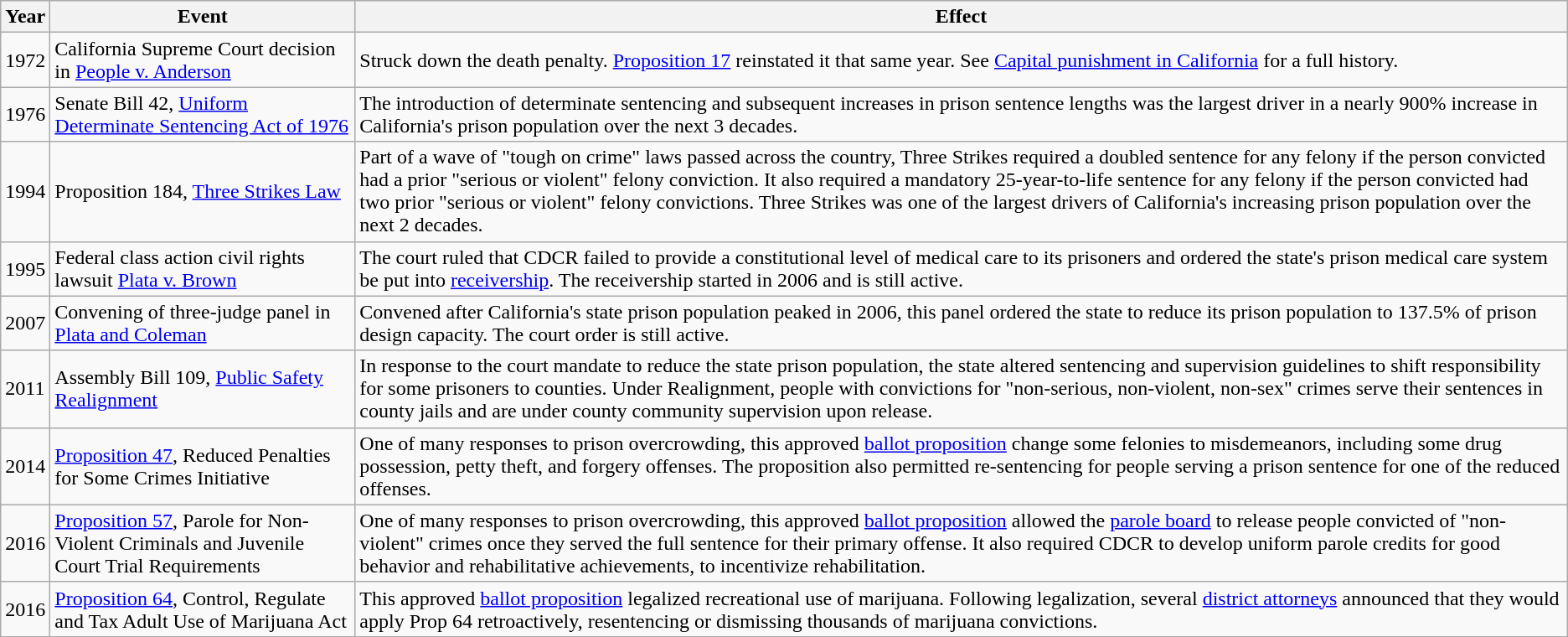<table class="wikitable sortable">
<tr>
<th>Year</th>
<th>Event</th>
<th>Effect</th>
</tr>
<tr>
<td>1972</td>
<td>California Supreme Court decision in <a href='#'>People v. Anderson</a></td>
<td>Struck down the death penalty. <a href='#'>Proposition 17</a> reinstated it that same year. See <a href='#'>Capital punishment in California</a> for a full history.</td>
</tr>
<tr>
<td>1976</td>
<td>Senate Bill 42, <a href='#'>Uniform Determinate Sentencing Act of 1976</a></td>
<td>The introduction of determinate sentencing and subsequent increases in prison sentence lengths was the largest driver in a nearly 900% increase in California's prison population over the next 3 decades.</td>
</tr>
<tr>
<td>1994</td>
<td>Proposition 184, <a href='#'>Three Strikes Law</a></td>
<td>Part of a wave of "tough on crime" laws passed across the country, Three Strikes required a doubled sentence for any felony if the person convicted had a prior "serious or violent" felony conviction. It also required a mandatory 25-year-to-life sentence for any felony if the person convicted had two prior "serious or violent" felony convictions. Three Strikes was one of the largest drivers of California's increasing prison population over the next 2 decades.</td>
</tr>
<tr>
<td>1995</td>
<td>Federal class action civil rights lawsuit <a href='#'>Plata v. Brown</a></td>
<td>The court ruled that CDCR failed to provide a constitutional level of medical care to its prisoners and ordered the state's prison medical care system be put into <a href='#'>receivership</a>. The receivership started in 2006 and is still active.</td>
</tr>
<tr>
<td>2007</td>
<td>Convening of three-judge panel in <a href='#'>Plata and Coleman</a></td>
<td>Convened after California's state prison population peaked in 2006, this panel ordered the state to reduce its prison population to 137.5% of prison design capacity. The court order is still active.</td>
</tr>
<tr>
<td>2011</td>
<td>Assembly Bill 109, <a href='#'>Public Safety Realignment</a></td>
<td>In response to the court mandate to reduce the state prison population, the state altered sentencing and supervision guidelines to shift responsibility for some prisoners to counties. Under Realignment, people with convictions for "non-serious, non-violent, non-sex" crimes serve their sentences in county jails and are under county community supervision upon release.</td>
</tr>
<tr>
<td>2014</td>
<td><a href='#'>Proposition 47</a>, Reduced Penalties for Some Crimes Initiative</td>
<td>One of many responses to prison overcrowding, this approved <a href='#'>ballot proposition</a> change some felonies to misdemeanors, including some drug possession, petty theft, and forgery offenses. The proposition also permitted re-sentencing for people serving a prison sentence for one of the reduced offenses.</td>
</tr>
<tr>
<td>2016</td>
<td><a href='#'>Proposition 57</a>, Parole for Non-Violent Criminals and Juvenile Court Trial Requirements</td>
<td>One of many responses to prison overcrowding, this approved <a href='#'>ballot proposition</a> allowed the <a href='#'>parole board</a> to release people convicted of "non-violent" crimes once they served the full sentence for their primary offense. It also required CDCR to develop uniform parole credits for good behavior and rehabilitative achievements, to incentivize rehabilitation.</td>
</tr>
<tr>
<td>2016</td>
<td><a href='#'>Proposition 64</a>, Control, Regulate and Tax Adult Use of Marijuana Act</td>
<td>This approved <a href='#'>ballot proposition</a> legalized recreational use of marijuana. Following legalization, several <a href='#'>district attorneys</a> announced that they would apply Prop 64 retroactively, resentencing or dismissing thousands of marijuana convictions.</td>
</tr>
</table>
